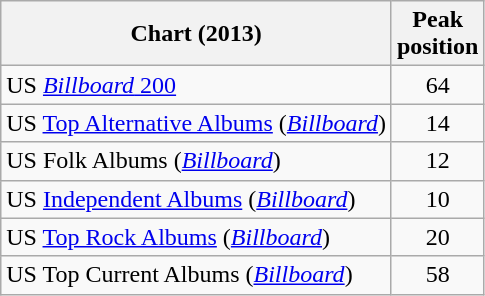<table class="wikitable sortable">
<tr>
<th>Chart (2013)</th>
<th>Peak<br>position</th>
</tr>
<tr>
<td>US <a href='#'><em>Billboard</em> 200</a></td>
<td align=center>64</td>
</tr>
<tr>
<td>US <a href='#'>Top Alternative Albums</a> (<em><a href='#'>Billboard</a></em>)</td>
<td align=center>14</td>
</tr>
<tr>
<td>US Folk Albums (<em><a href='#'>Billboard</a></em>)</td>
<td align=center>12</td>
</tr>
<tr>
<td>US <a href='#'>Independent Albums</a> (<em><a href='#'>Billboard</a></em>)</td>
<td align=center>10</td>
</tr>
<tr>
<td>US <a href='#'>Top Rock Albums</a> (<em><a href='#'>Billboard</a></em>)</td>
<td align=center>20</td>
</tr>
<tr>
<td>US Top Current Albums (<em><a href='#'>Billboard</a></em>)</td>
<td align=center>58</td>
</tr>
</table>
